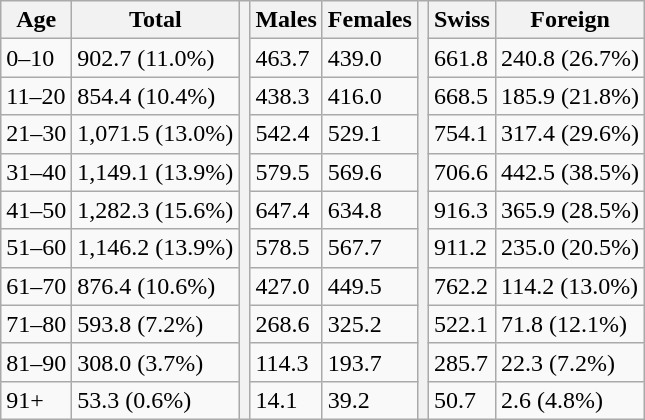<table class="wikitable">
<tr>
<th>Age</th>
<th>Total</th>
<th rowspan=11></th>
<th>Males</th>
<th>Females</th>
<th rowspan=11></th>
<th>Swiss</th>
<th>Foreign</th>
</tr>
<tr>
<td>0–10</td>
<td>902.7 (11.0%)</td>
<td>463.7</td>
<td>439.0</td>
<td>661.8</td>
<td>240.8 (26.7%)</td>
</tr>
<tr>
<td>11–20</td>
<td>854.4 (10.4%)</td>
<td>438.3</td>
<td>416.0</td>
<td>668.5</td>
<td>185.9 (21.8%)</td>
</tr>
<tr>
<td>21–30</td>
<td>1,071.5 (13.0%)</td>
<td>542.4</td>
<td>529.1</td>
<td>754.1</td>
<td>317.4 (29.6%)</td>
</tr>
<tr>
<td>31–40</td>
<td>1,149.1 (13.9%)</td>
<td>579.5</td>
<td>569.6</td>
<td>706.6</td>
<td>442.5 (38.5%)</td>
</tr>
<tr>
<td>41–50</td>
<td>1,282.3 (15.6%)</td>
<td>647.4</td>
<td>634.8</td>
<td>916.3</td>
<td>365.9 (28.5%)</td>
</tr>
<tr>
<td>51–60</td>
<td>1,146.2 (13.9%)</td>
<td>578.5</td>
<td>567.7</td>
<td>911.2</td>
<td>235.0 (20.5%)</td>
</tr>
<tr>
<td>61–70</td>
<td>876.4 (10.6%)</td>
<td>427.0</td>
<td>449.5</td>
<td>762.2</td>
<td>114.2 (13.0%)</td>
</tr>
<tr>
<td>71–80</td>
<td>593.8 (7.2%)</td>
<td>268.6</td>
<td>325.2</td>
<td>522.1</td>
<td>71.8 (12.1%)</td>
</tr>
<tr>
<td>81–90</td>
<td>308.0 (3.7%)</td>
<td>114.3</td>
<td>193.7</td>
<td>285.7</td>
<td>22.3 (7.2%)</td>
</tr>
<tr>
<td>91+</td>
<td>53.3 (0.6%)</td>
<td>14.1</td>
<td>39.2</td>
<td>50.7</td>
<td>2.6 (4.8%)</td>
</tr>
</table>
